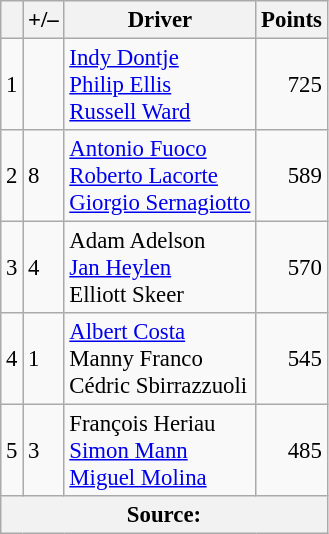<table class="wikitable" style="font-size: 95%;">
<tr>
<th scope="col"></th>
<th scope="col">+/–</th>
<th scope="col">Driver</th>
<th scope="col">Points</th>
</tr>
<tr>
<td align=center>1</td>
<td align=left></td>
<td> <a href='#'>Indy Dontje</a><br> <a href='#'>Philip Ellis</a><br> <a href='#'>Russell Ward</a></td>
<td align=right>725</td>
</tr>
<tr>
<td align=center>2</td>
<td align=left> 8</td>
<td> <a href='#'>Antonio Fuoco</a><br> <a href='#'>Roberto Lacorte</a><br> <a href='#'>Giorgio Sernagiotto</a></td>
<td align=right>589</td>
</tr>
<tr>
<td align=center>3</td>
<td align=left> 4</td>
<td> Adam Adelson<br> <a href='#'>Jan Heylen</a><br> Elliott Skeer</td>
<td align=right>570</td>
</tr>
<tr>
<td align=center>4</td>
<td align=left> 1</td>
<td> <a href='#'>Albert Costa</a><br> Manny Franco<br> Cédric Sbirrazzuoli</td>
<td align=right>545</td>
</tr>
<tr>
<td align=center>5</td>
<td align=left> 3</td>
<td> François Heriau<br> <a href='#'>Simon Mann</a><br> <a href='#'>Miguel Molina</a></td>
<td align=right>485</td>
</tr>
<tr>
<th colspan=5>Source:</th>
</tr>
</table>
